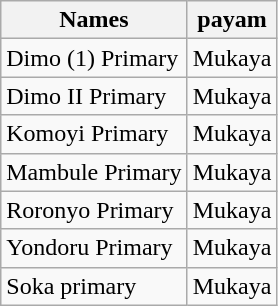<table class="wikitable">
<tr>
<th>Names</th>
<th>payam</th>
</tr>
<tr>
<td>Dimo (1) Primary</td>
<td>Mukaya</td>
</tr>
<tr>
<td>Dimo II Primary</td>
<td>Mukaya</td>
</tr>
<tr>
<td>Komoyi Primary</td>
<td>Mukaya</td>
</tr>
<tr>
<td>Mambule Primary</td>
<td>Mukaya</td>
</tr>
<tr>
<td>Roronyo Primary</td>
<td>Mukaya</td>
</tr>
<tr>
<td>Yondoru Primary</td>
<td>Mukaya</td>
</tr>
<tr>
<td>Soka primary</td>
<td>Mukaya</td>
</tr>
</table>
